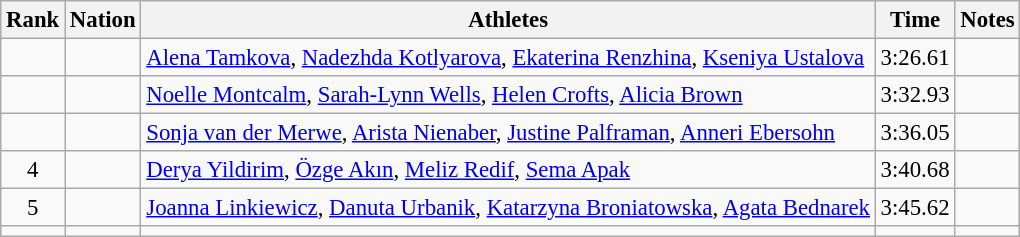<table class="wikitable sortable" style="text-align:center;font-size:95%">
<tr>
<th>Rank</th>
<th>Nation</th>
<th>Athletes</th>
<th>Time</th>
<th>Notes</th>
</tr>
<tr>
<td></td>
<td align=left></td>
<td align=left><a href='#'>Alena Tamkova</a>, <a href='#'>Nadezhda Kotlyarova</a>, <a href='#'>Ekaterina Renzhina</a>, <a href='#'>Kseniya Ustalova</a></td>
<td>3:26.61</td>
<td></td>
</tr>
<tr>
<td></td>
<td align=left></td>
<td align=left><a href='#'>Noelle Montcalm</a>, <a href='#'>Sarah-Lynn Wells</a>, <a href='#'>Helen Crofts</a>, <a href='#'>Alicia Brown</a></td>
<td>3:32.93</td>
<td></td>
</tr>
<tr>
<td></td>
<td align=left></td>
<td align=left><a href='#'>Sonja van der Merwe</a>, <a href='#'>Arista Nienaber</a>, <a href='#'>Justine Palframan</a>, <a href='#'>Anneri Ebersohn</a></td>
<td>3:36.05</td>
<td></td>
</tr>
<tr>
<td>4</td>
<td align=left></td>
<td align=left><a href='#'>Derya Yildirim</a>, <a href='#'>Özge Akın</a>, <a href='#'>Meliz Redif</a>, <a href='#'>Sema Apak</a></td>
<td>3:40.68</td>
<td></td>
</tr>
<tr>
<td>5</td>
<td align=left></td>
<td align=left><a href='#'>Joanna Linkiewicz</a>, <a href='#'>Danuta Urbanik</a>, <a href='#'>Katarzyna Broniatowska</a>, <a href='#'>Agata Bednarek</a></td>
<td>3:45.62</td>
<td></td>
</tr>
<tr>
<td></td>
<td align=left></td>
<td align=left></td>
<td></td>
<td></td>
</tr>
</table>
